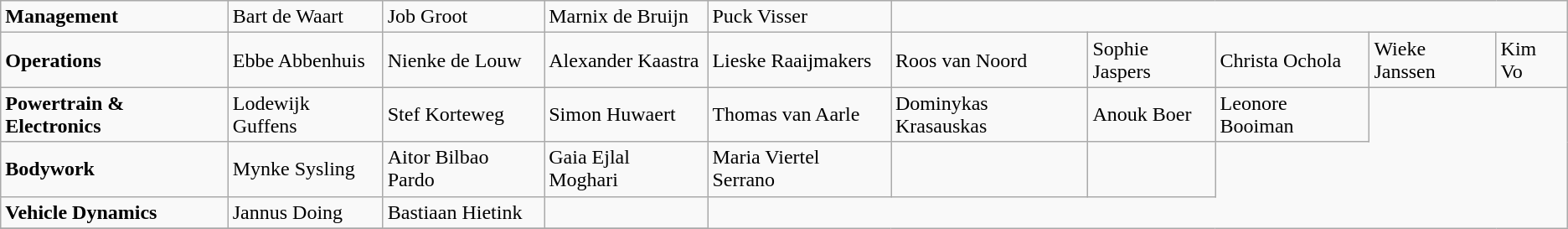<table class="wikitable">
<tr>
<td><strong>Management</strong></td>
<td>Bart de Waart</td>
<td>Job Groot</td>
<td>Marnix de Bruijn</td>
<td>Puck Visser</td>
</tr>
<tr>
<td><strong>Operations</strong></td>
<td>Ebbe Abbenhuis</td>
<td>Nienke de Louw</td>
<td>Alexander Kaastra</td>
<td>Lieske Raaijmakers</td>
<td>Roos van Noord</td>
<td>Sophie Jaspers</td>
<td>Christa Ochola</td>
<td>Wieke Janssen</td>
<td>Kim Vo</td>
</tr>
<tr>
<td><strong>Powertrain & Electronics</strong></td>
<td>Lodewijk Guffens</td>
<td>Stef Korteweg</td>
<td>Simon Huwaert</td>
<td>Thomas van Aarle</td>
<td>Dominykas Krasauskas</td>
<td>Anouk Boer</td>
<td>Leonore Booiman</td>
</tr>
<tr>
<td><strong>Bodywork</strong></td>
<td>Mynke Sysling</td>
<td>Aitor Bilbao Pardo</td>
<td>Gaia Ejlal Moghari</td>
<td>Maria Viertel Serrano</td>
<td></td>
<td></td>
</tr>
<tr>
<td><strong>Vehicle Dynamics</strong></td>
<td>Jannus Doing</td>
<td>Bastiaan Hietink</td>
<td></td>
</tr>
<tr>
</tr>
</table>
